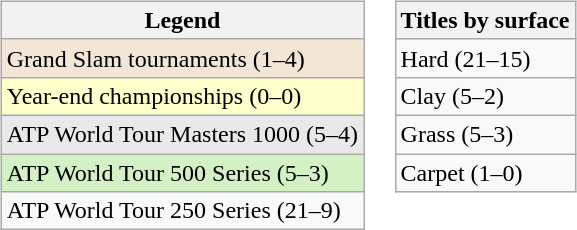<table>
<tr valign=top>
<td><br><table class=wikitable>
<tr>
<th>Legend</th>
</tr>
<tr style="background:#f3e6d7;">
<td>Grand Slam tournaments (1–4)</td>
</tr>
<tr style="background:#ffffcc;">
<td>Year-end championships (0–0)</td>
</tr>
<tr style="background:#e9e9e9;">
<td>ATP World Tour Masters 1000 (5–4)</td>
</tr>
<tr style="background:#d4f1c5;">
<td>ATP World Tour 500 Series (5–3)</td>
</tr>
<tr>
<td>ATP World Tour 250 Series (21–9)</td>
</tr>
</table>
</td>
<td><br><table class=wikitable>
<tr>
<th>Titles by surface</th>
</tr>
<tr>
<td>Hard (21–15)</td>
</tr>
<tr>
<td>Clay (5–2)</td>
</tr>
<tr>
<td>Grass (5–3)</td>
</tr>
<tr>
<td>Carpet (1–0)</td>
</tr>
</table>
</td>
</tr>
</table>
